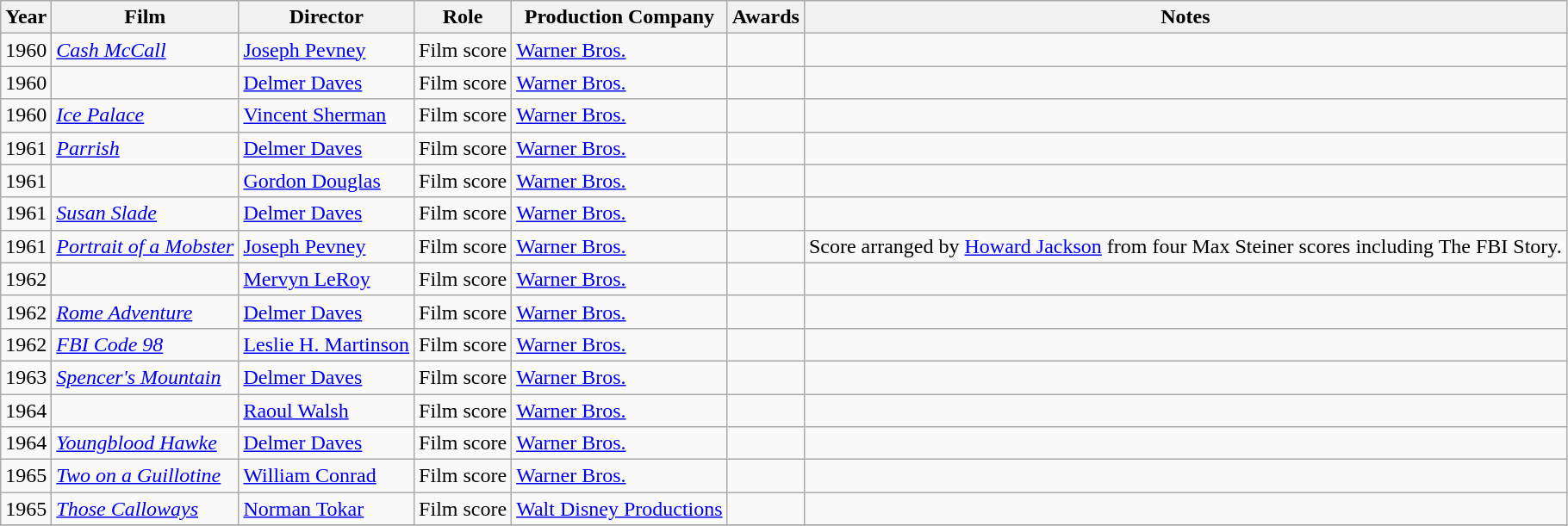<table class="wikitable sortable">
<tr>
<th>Year</th>
<th>Film</th>
<th class="unsortable">Director</th>
<th class="unsortable">Role</th>
<th>Production Company</th>
<th>Awards</th>
<th class="unsortable">Notes</th>
</tr>
<tr>
<td>1960</td>
<td><em><a href='#'>Cash McCall</a></em></td>
<td><a href='#'>Joseph Pevney</a></td>
<td>Film score</td>
<td><a href='#'>Warner Bros.</a></td>
<td></td>
<td></td>
</tr>
<tr>
<td>1960</td>
<td><em></em></td>
<td><a href='#'>Delmer Daves</a></td>
<td>Film score</td>
<td><a href='#'>Warner Bros.</a></td>
<td></td>
<td></td>
</tr>
<tr>
<td>1960</td>
<td><em><a href='#'>Ice Palace</a></em></td>
<td><a href='#'>Vincent Sherman</a></td>
<td>Film score</td>
<td><a href='#'>Warner Bros.</a></td>
<td></td>
<td></td>
</tr>
<tr>
<td>1961</td>
<td><em><a href='#'>Parrish</a></em></td>
<td><a href='#'>Delmer Daves</a></td>
<td>Film score</td>
<td><a href='#'>Warner Bros.</a></td>
<td></td>
<td></td>
</tr>
<tr>
<td>1961</td>
<td><em></em></td>
<td><a href='#'>Gordon Douglas</a></td>
<td>Film score</td>
<td><a href='#'>Warner Bros.</a></td>
<td></td>
<td></td>
</tr>
<tr>
<td>1961</td>
<td><em><a href='#'>Susan Slade</a></em></td>
<td><a href='#'>Delmer Daves</a></td>
<td>Film score</td>
<td><a href='#'>Warner Bros.</a></td>
<td></td>
<td></td>
</tr>
<tr>
<td>1961</td>
<td><em><a href='#'>Portrait of a Mobster</a></em></td>
<td><a href='#'>Joseph Pevney</a></td>
<td>Film score</td>
<td><a href='#'>Warner Bros.</a></td>
<td></td>
<td>Score arranged by <a href='#'>Howard Jackson</a> from four Max Steiner scores including The FBI Story.</td>
</tr>
<tr>
<td>1962</td>
<td><em></em></td>
<td><a href='#'>Mervyn LeRoy</a></td>
<td>Film score</td>
<td><a href='#'>Warner Bros.</a></td>
<td></td>
<td></td>
</tr>
<tr>
<td>1962</td>
<td><em><a href='#'>Rome Adventure</a></em></td>
<td><a href='#'>Delmer Daves</a></td>
<td>Film score</td>
<td><a href='#'>Warner Bros.</a></td>
<td></td>
<td></td>
</tr>
<tr>
<td>1962</td>
<td><em><a href='#'>FBI Code 98</a></em></td>
<td><a href='#'>Leslie H. Martinson</a></td>
<td>Film score</td>
<td><a href='#'>Warner Bros.</a></td>
<td></td>
<td></td>
</tr>
<tr>
<td>1963</td>
<td><em><a href='#'>Spencer's Mountain</a></em></td>
<td><a href='#'>Delmer Daves</a></td>
<td>Film score</td>
<td><a href='#'>Warner Bros.</a></td>
<td></td>
<td></td>
</tr>
<tr>
<td>1964</td>
<td><em></em></td>
<td><a href='#'>Raoul Walsh</a></td>
<td>Film score</td>
<td><a href='#'>Warner Bros.</a></td>
<td></td>
<td></td>
</tr>
<tr>
<td>1964</td>
<td><em><a href='#'>Youngblood Hawke</a></em></td>
<td><a href='#'>Delmer Daves</a></td>
<td>Film score</td>
<td><a href='#'>Warner Bros.</a></td>
<td></td>
<td></td>
</tr>
<tr>
<td>1965</td>
<td><em><a href='#'>Two on a Guillotine</a></em></td>
<td><a href='#'>William Conrad</a></td>
<td>Film score</td>
<td><a href='#'>Warner Bros.</a></td>
<td></td>
<td></td>
</tr>
<tr>
<td>1965</td>
<td><em><a href='#'>Those Calloways</a></em></td>
<td><a href='#'>Norman Tokar</a></td>
<td>Film score</td>
<td><a href='#'>Walt Disney Productions</a></td>
<td></td>
<td></td>
</tr>
<tr>
</tr>
</table>
